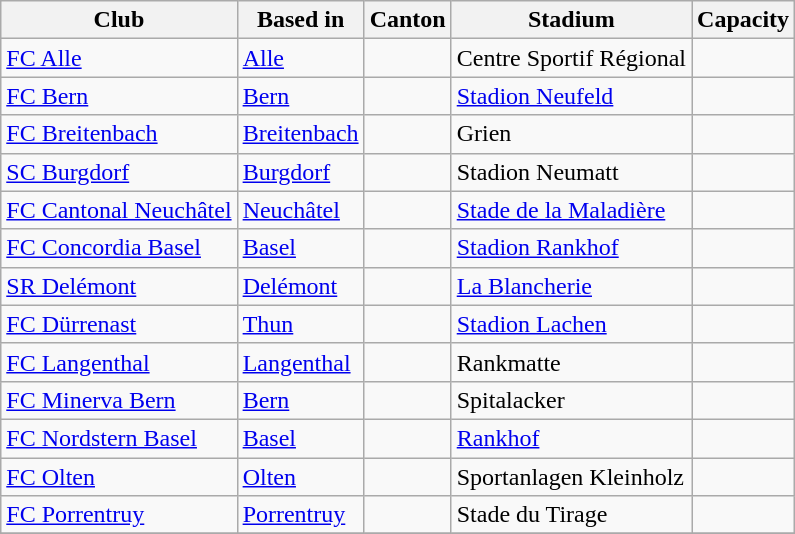<table class="wikitable">
<tr>
<th>Club</th>
<th>Based in</th>
<th>Canton</th>
<th>Stadium</th>
<th>Capacity</th>
</tr>
<tr>
<td><a href='#'>FC Alle</a></td>
<td><a href='#'>Alle</a></td>
<td></td>
<td>Centre Sportif Régional</td>
<td></td>
</tr>
<tr>
<td><a href='#'>FC Bern</a></td>
<td><a href='#'>Bern</a></td>
<td></td>
<td><a href='#'>Stadion Neufeld</a></td>
<td></td>
</tr>
<tr>
<td><a href='#'>FC Breitenbach</a></td>
<td><a href='#'>Breitenbach</a></td>
<td></td>
<td>Grien</td>
<td></td>
</tr>
<tr>
<td><a href='#'>SC Burgdorf</a></td>
<td><a href='#'>Burgdorf</a></td>
<td></td>
<td>Stadion Neumatt</td>
<td></td>
</tr>
<tr>
<td><a href='#'>FC Cantonal Neuchâtel</a></td>
<td><a href='#'>Neuchâtel</a></td>
<td></td>
<td><a href='#'>Stade de la Maladière</a></td>
<td></td>
</tr>
<tr>
<td><a href='#'>FC Concordia Basel</a></td>
<td><a href='#'>Basel</a></td>
<td></td>
<td><a href='#'>Stadion Rankhof</a></td>
<td></td>
</tr>
<tr>
<td><a href='#'>SR Delémont</a></td>
<td><a href='#'>Delémont</a></td>
<td></td>
<td><a href='#'>La Blancherie</a></td>
<td></td>
</tr>
<tr>
<td><a href='#'>FC Dürrenast</a></td>
<td><a href='#'>Thun</a></td>
<td></td>
<td><a href='#'>Stadion Lachen</a></td>
<td></td>
</tr>
<tr>
<td><a href='#'>FC Langenthal</a></td>
<td><a href='#'>Langenthal</a></td>
<td></td>
<td>Rankmatte</td>
<td></td>
</tr>
<tr>
<td><a href='#'>FC Minerva Bern</a></td>
<td><a href='#'>Bern</a></td>
<td></td>
<td>Spitalacker</td>
<td></td>
</tr>
<tr>
<td><a href='#'>FC Nordstern Basel</a></td>
<td><a href='#'>Basel</a></td>
<td></td>
<td><a href='#'>Rankhof</a></td>
<td></td>
</tr>
<tr>
<td><a href='#'>FC Olten</a></td>
<td><a href='#'>Olten</a></td>
<td></td>
<td>Sportanlagen Kleinholz</td>
<td></td>
</tr>
<tr>
<td><a href='#'>FC Porrentruy</a></td>
<td><a href='#'>Porrentruy</a></td>
<td></td>
<td>Stade du Tirage</td>
<td></td>
</tr>
<tr>
</tr>
</table>
